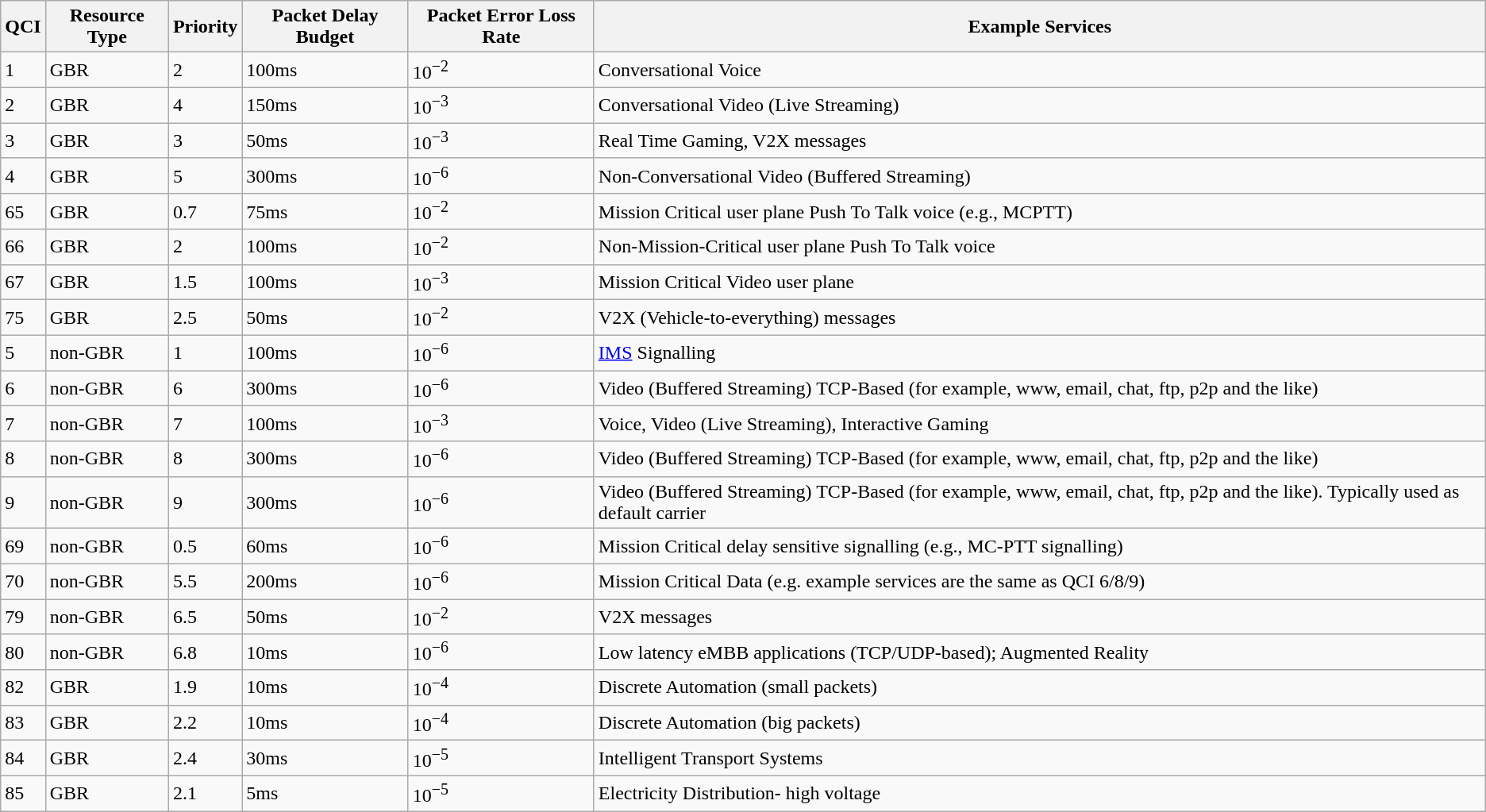<table class="wikitable sortable">
<tr>
<th>QCI</th>
<th>Resource Type</th>
<th>Priority</th>
<th>Packet Delay Budget</th>
<th>Packet Error Loss Rate</th>
<th>Example Services</th>
</tr>
<tr>
<td>1</td>
<td>GBR</td>
<td>2</td>
<td>100ms</td>
<td>10<sup>−2</sup></td>
<td>Conversational Voice</td>
</tr>
<tr>
<td>2</td>
<td>GBR</td>
<td>4</td>
<td>150ms</td>
<td>10<sup>−3</sup></td>
<td>Conversational Video (Live Streaming)</td>
</tr>
<tr>
<td>3</td>
<td>GBR</td>
<td>3</td>
<td>50ms</td>
<td>10<sup>−3</sup></td>
<td>Real Time Gaming, V2X messages</td>
</tr>
<tr>
<td>4</td>
<td>GBR</td>
<td>5</td>
<td>300ms</td>
<td>10<sup>−6</sup></td>
<td>Non-Conversational Video (Buffered Streaming)</td>
</tr>
<tr>
<td>65</td>
<td>GBR</td>
<td>0.7</td>
<td>75ms</td>
<td>10<sup>−2</sup></td>
<td>Mission Critical user plane Push To Talk voice (e.g., MCPTT)</td>
</tr>
<tr>
<td>66</td>
<td>GBR</td>
<td>2</td>
<td>100ms</td>
<td>10<sup>−2</sup></td>
<td>Non-Mission-Critical user plane Push To Talk voice</td>
</tr>
<tr>
<td>67</td>
<td>GBR</td>
<td>1.5</td>
<td>100ms</td>
<td>10<sup>−3</sup></td>
<td>Mission Critical Video user plane</td>
</tr>
<tr>
<td>75</td>
<td>GBR</td>
<td>2.5</td>
<td>50ms</td>
<td>10<sup>−2</sup></td>
<td>V2X (Vehicle-to-everything) messages</td>
</tr>
<tr>
<td>5</td>
<td>non-GBR</td>
<td>1</td>
<td>100ms</td>
<td>10<sup>−6</sup></td>
<td><a href='#'>IMS</a> Signalling</td>
</tr>
<tr>
<td>6</td>
<td>non-GBR</td>
<td>6</td>
<td>300ms</td>
<td>10<sup>−6</sup></td>
<td>Video (Buffered Streaming) TCP-Based (for example, www, email, chat, ftp, p2p and the like)</td>
</tr>
<tr>
<td>7</td>
<td>non-GBR</td>
<td>7</td>
<td>100ms</td>
<td>10<sup>−3</sup></td>
<td>Voice, Video (Live Streaming), Interactive Gaming</td>
</tr>
<tr>
<td>8</td>
<td>non-GBR</td>
<td>8</td>
<td>300ms</td>
<td>10<sup>−6</sup></td>
<td>Video (Buffered Streaming) TCP-Based (for example, www, email, chat, ftp, p2p and the like)</td>
</tr>
<tr>
<td>9</td>
<td>non-GBR</td>
<td>9</td>
<td>300ms</td>
<td>10<sup>−6</sup></td>
<td>Video (Buffered Streaming) TCP-Based (for example, www, email, chat, ftp, p2p and the like). Typically used as default carrier</td>
</tr>
<tr>
<td>69</td>
<td>non-GBR</td>
<td>0.5</td>
<td>60ms</td>
<td>10<sup>−6</sup></td>
<td>Mission Critical delay sensitive signalling (e.g., MC-PTT signalling)</td>
</tr>
<tr>
<td>70</td>
<td>non-GBR</td>
<td>5.5</td>
<td>200ms</td>
<td>10<sup>−6</sup></td>
<td>Mission Critical Data (e.g. example services are the same as QCI 6/8/9)</td>
</tr>
<tr>
<td>79</td>
<td>non-GBR</td>
<td>6.5</td>
<td>50ms</td>
<td>10<sup>−2</sup></td>
<td>V2X messages</td>
</tr>
<tr>
<td>80</td>
<td>non-GBR</td>
<td>6.8</td>
<td>10ms</td>
<td>10<sup>−6</sup></td>
<td>Low latency eMBB applications (TCP/UDP-based); Augmented Reality</td>
</tr>
<tr>
<td>82</td>
<td>GBR</td>
<td>1.9</td>
<td>10ms</td>
<td>10<sup>−4</sup></td>
<td>Discrete Automation (small packets)</td>
</tr>
<tr>
<td>83</td>
<td>GBR</td>
<td>2.2</td>
<td>10ms</td>
<td>10<sup>−4</sup></td>
<td>Discrete Automation (big packets)</td>
</tr>
<tr>
<td>84</td>
<td>GBR</td>
<td>2.4</td>
<td>30ms</td>
<td>10<sup>−5</sup></td>
<td>Intelligent Transport Systems</td>
</tr>
<tr>
<td>85</td>
<td>GBR</td>
<td>2.1</td>
<td>5ms</td>
<td>10<sup>−5</sup></td>
<td>Electricity Distribution- high voltage</td>
</tr>
</table>
